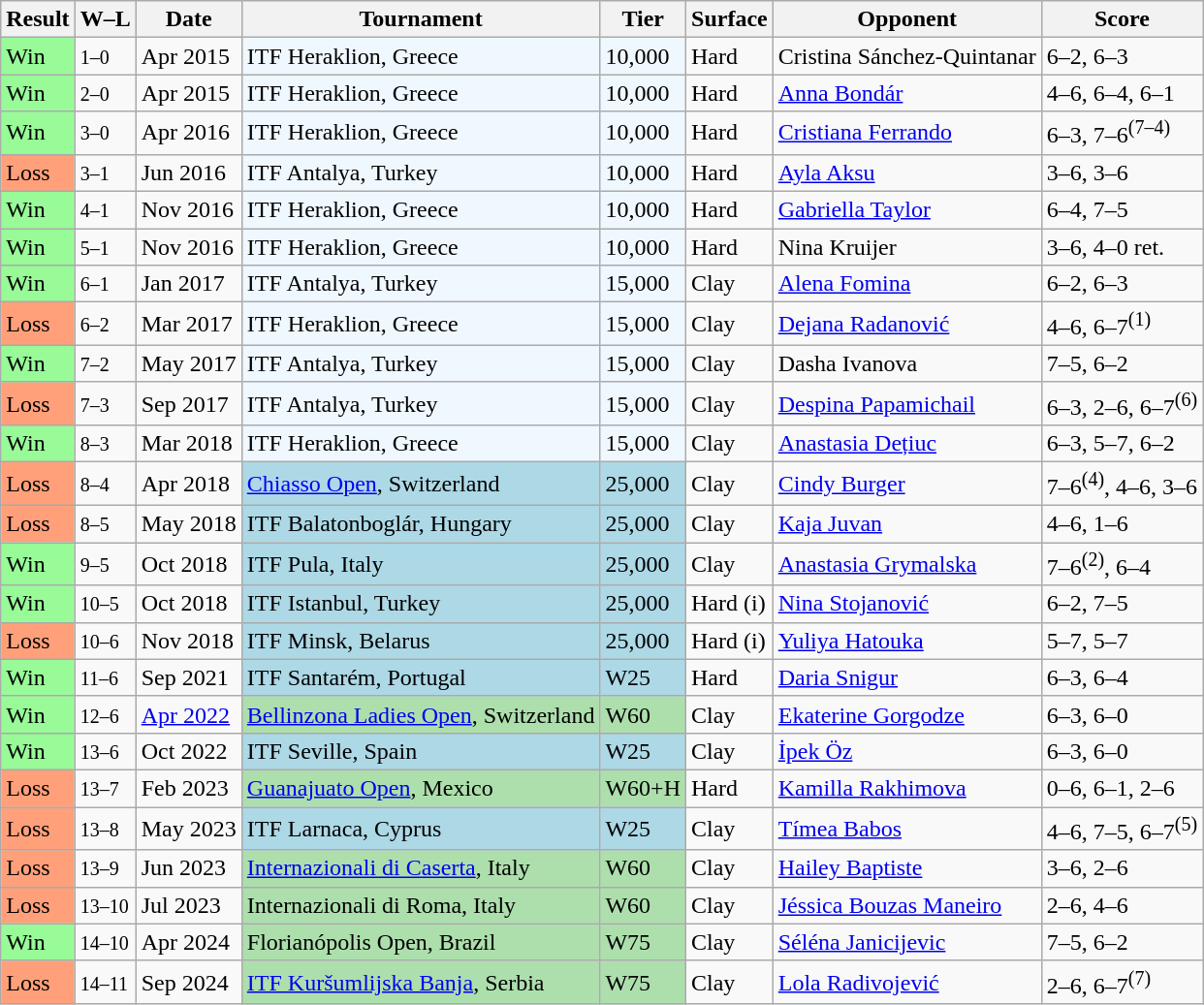<table class="sortable wikitable">
<tr>
<th>Result</th>
<th class="unsortable">W–L</th>
<th>Date</th>
<th>Tournament</th>
<th>Tier</th>
<th>Surface</th>
<th>Opponent</th>
<th class="unsortable">Score</th>
</tr>
<tr>
<td style="background:#98fb98;">Win</td>
<td><small>1–0</small></td>
<td>Apr 2015</td>
<td style="background:#f0f8ff;">ITF Heraklion, Greece</td>
<td style="background:#f0f8ff;">10,000</td>
<td>Hard</td>
<td> Cristina Sánchez-Quintanar</td>
<td>6–2, 6–3</td>
</tr>
<tr>
<td style="background:#98fb98;">Win</td>
<td><small>2–0</small></td>
<td>Apr 2015</td>
<td style="background:#f0f8ff;">ITF Heraklion, Greece</td>
<td style="background:#f0f8ff;">10,000</td>
<td>Hard</td>
<td> <a href='#'>Anna Bondár</a></td>
<td>4–6, 6–4, 6–1</td>
</tr>
<tr>
<td style="background:#98fb98;">Win</td>
<td><small>3–0</small></td>
<td>Apr 2016</td>
<td style="background:#f0f8ff;">ITF Heraklion, Greece</td>
<td style="background:#f0f8ff;">10,000</td>
<td>Hard</td>
<td> <a href='#'>Cristiana Ferrando</a></td>
<td>6–3, 7–6<sup>(7–4)</sup></td>
</tr>
<tr>
<td style="background:#ffa07a;">Loss</td>
<td><small>3–1</small></td>
<td>Jun 2016</td>
<td style="background:#f0f8ff;">ITF Antalya, Turkey</td>
<td style="background:#f0f8ff;">10,000</td>
<td>Hard</td>
<td> <a href='#'>Ayla Aksu</a></td>
<td>3–6, 3–6</td>
</tr>
<tr>
<td style="background:#98fb98;">Win</td>
<td><small>4–1</small></td>
<td>Nov 2016</td>
<td style="background:#f0f8ff;">ITF Heraklion, Greece</td>
<td style="background:#f0f8ff;">10,000</td>
<td>Hard</td>
<td> <a href='#'>Gabriella Taylor</a></td>
<td>6–4, 7–5</td>
</tr>
<tr>
<td style="background:#98fb98;">Win</td>
<td><small>5–1</small></td>
<td>Nov 2016</td>
<td style="background:#f0f8ff;">ITF Heraklion, Greece</td>
<td style="background:#f0f8ff;">10,000</td>
<td>Hard</td>
<td> Nina Kruijer</td>
<td>3–6, 4–0 ret.</td>
</tr>
<tr>
<td style="background:#98fb98;">Win</td>
<td><small>6–1</small></td>
<td>Jan 2017</td>
<td style="background:#f0f8ff;">ITF Antalya, Turkey</td>
<td style="background:#f0f8ff;">15,000</td>
<td>Clay</td>
<td> <a href='#'>Alena Fomina</a></td>
<td>6–2, 6–3</td>
</tr>
<tr>
<td style="background:#ffa07a;">Loss</td>
<td><small>6–2</small></td>
<td>Mar 2017</td>
<td style="background:#f0f8ff;">ITF Heraklion, Greece</td>
<td style="background:#f0f8ff;">15,000</td>
<td>Clay</td>
<td> <a href='#'>Dejana Radanović</a></td>
<td>4–6, 6–7<sup>(1)</sup></td>
</tr>
<tr>
<td style="background:#98fb98;">Win</td>
<td><small>7–2</small></td>
<td>May 2017</td>
<td style="background:#f0f8ff;">ITF Antalya, Turkey</td>
<td style="background:#f0f8ff;">15,000</td>
<td>Clay</td>
<td> Dasha Ivanova</td>
<td>7–5, 6–2</td>
</tr>
<tr>
<td style="background:#ffa07a;">Loss</td>
<td><small>7–3</small></td>
<td>Sep 2017</td>
<td style="background:#f0f8ff;">ITF Antalya, Turkey</td>
<td style="background:#f0f8ff;">15,000</td>
<td>Clay</td>
<td> <a href='#'>Despina Papamichail</a></td>
<td>6–3, 2–6, 6–7<sup>(6)</sup></td>
</tr>
<tr>
<td style="background:#98fb98;">Win</td>
<td><small>8–3</small></td>
<td>Mar 2018</td>
<td style="background:#f0f8ff;">ITF Heraklion, Greece</td>
<td style="background:#f0f8ff;">15,000</td>
<td>Clay</td>
<td> <a href='#'>Anastasia Dețiuc</a></td>
<td>6–3, 5–7, 6–2</td>
</tr>
<tr>
<td style="background:#ffa07a;">Loss</td>
<td><small>8–4</small></td>
<td>Apr 2018</td>
<td style="background:lightblue;"><a href='#'>Chiasso Open</a>, Switzerland</td>
<td style="background:lightblue;">25,000</td>
<td>Clay</td>
<td> <a href='#'>Cindy Burger</a></td>
<td>7–6<sup>(4)</sup>, 4–6, 3–6</td>
</tr>
<tr>
<td style="background:#ffa07a;">Loss</td>
<td><small>8–5</small></td>
<td>May 2018</td>
<td style="background:lightblue;">ITF Balatonboglár, Hungary</td>
<td style="background:lightblue;">25,000</td>
<td>Clay</td>
<td> <a href='#'>Kaja Juvan</a></td>
<td>4–6, 1–6</td>
</tr>
<tr>
<td style="background:#98fb98;">Win</td>
<td><small>9–5</small></td>
<td>Oct 2018</td>
<td style="background:lightblue;">ITF Pula, Italy</td>
<td style="background:lightblue;">25,000</td>
<td>Clay</td>
<td> <a href='#'>Anastasia Grymalska</a></td>
<td>7–6<sup>(2)</sup>, 6–4</td>
</tr>
<tr>
<td style="background:#98fb98;">Win</td>
<td><small>10–5</small></td>
<td>Oct 2018</td>
<td style="background:lightblue;">ITF Istanbul, Turkey</td>
<td style="background:lightblue;">25,000</td>
<td>Hard (i)</td>
<td> <a href='#'>Nina Stojanović</a></td>
<td>6–2, 7–5</td>
</tr>
<tr>
<td style="background:#ffa07a;">Loss</td>
<td><small>10–6</small></td>
<td>Nov 2018</td>
<td style="background:lightblue;">ITF Minsk, Belarus</td>
<td style="background:lightblue;">25,000</td>
<td>Hard (i)</td>
<td> <a href='#'>Yuliya Hatouka</a></td>
<td>5–7, 5–7</td>
</tr>
<tr>
<td style="background:#98fb98;">Win</td>
<td><small>11–6</small></td>
<td>Sep 2021</td>
<td style="background:lightblue;">ITF Santarém, Portugal</td>
<td style="background:lightblue;">W25</td>
<td>Hard</td>
<td> <a href='#'>Daria Snigur</a></td>
<td>6–3, 6–4</td>
</tr>
<tr>
<td style="background:#98fb98;">Win</td>
<td><small>12–6</small></td>
<td><a href='#'>Apr 2022</a></td>
<td style="background:#addfad;"><a href='#'>Bellinzona Ladies Open</a>, Switzerland</td>
<td style="background:#addfad;">W60</td>
<td>Clay</td>
<td> <a href='#'>Ekaterine Gorgodze</a></td>
<td>6–3, 6–0</td>
</tr>
<tr>
<td style="background:#98fb98;">Win</td>
<td><small>13–6</small></td>
<td>Oct 2022</td>
<td style="background:lightblue;">ITF Seville, Spain</td>
<td style="background:lightblue;">W25</td>
<td>Clay</td>
<td> <a href='#'>İpek Öz</a></td>
<td>6–3, 6–0</td>
</tr>
<tr>
<td style="background:#ffa07a;">Loss</td>
<td><small>13–7</small></td>
<td>Feb 2023</td>
<td style="background:#addfad;"><a href='#'>Guanajuato Open</a>, Mexico</td>
<td style="background:#addfad;">W60+H</td>
<td>Hard</td>
<td> <a href='#'>Kamilla Rakhimova</a></td>
<td>0–6, 6–1, 2–6</td>
</tr>
<tr>
<td style="background:#ffa07a;">Loss</td>
<td><small>13–8</small></td>
<td>May 2023</td>
<td style="background:lightblue;">ITF Larnaca, Cyprus</td>
<td style="background:lightblue;">W25</td>
<td>Clay</td>
<td> <a href='#'>Tímea Babos</a></td>
<td>4–6, 7–5, 6–7<sup>(5)</sup></td>
</tr>
<tr>
<td style="background:#ffa07a;">Loss</td>
<td><small>13–9</small></td>
<td>Jun 2023</td>
<td style="background:#addfad;"><a href='#'>Internazionali di Caserta</a>, Italy</td>
<td style="background:#addfad;">W60</td>
<td>Clay</td>
<td> <a href='#'>Hailey Baptiste</a></td>
<td>3–6, 2–6</td>
</tr>
<tr>
<td style="background:#ffa07a;">Loss</td>
<td><small>13–10</small></td>
<td>Jul 2023</td>
<td style="background:#addfad;">Internazionali di Roma, Italy</td>
<td style="background:#addfad;">W60</td>
<td>Clay</td>
<td> <a href='#'>Jéssica Bouzas Maneiro</a></td>
<td>2–6, 4–6</td>
</tr>
<tr>
<td style="background:#98fb98;">Win</td>
<td><small>14–10</small></td>
<td>Apr 2024</td>
<td style="background:#addfad;">Florianópolis Open, Brazil</td>
<td style="background:#addfad;">W75</td>
<td>Clay</td>
<td> <a href='#'>Séléna Janicijevic</a></td>
<td>7–5, 6–2</td>
</tr>
<tr>
<td style="background:#ffa07a;">Loss</td>
<td><small>14–11</small></td>
<td>Sep 2024</td>
<td style="background:#addfad;"><a href='#'>ITF Kuršumlijska Banja</a>, Serbia</td>
<td style="background:#addfad;">W75</td>
<td>Clay</td>
<td> <a href='#'>Lola Radivojević</a></td>
<td>2–6, 6–7<sup>(7)</sup></td>
</tr>
</table>
